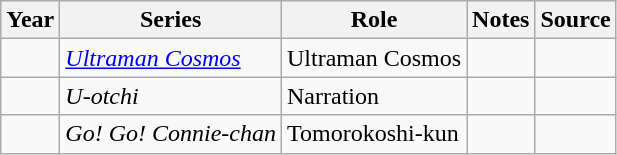<table class="wikitable sortable plainrowheaders">
<tr>
<th>Year</th>
<th>Series</th>
<th>Role</th>
<th class="unsortable">Notes</th>
<th class="unsortable">Source</th>
</tr>
<tr>
<td></td>
<td><em><a href='#'>Ultraman Cosmos</a></em></td>
<td>Ultraman Cosmos</td>
<td></td>
<td></td>
</tr>
<tr>
<td></td>
<td><em>U-otchi</em> </td>
<td>Narration</td>
<td></td>
<td></td>
</tr>
<tr>
<td></td>
<td><em>Go! Go! Connie-chan</em> </td>
<td>Tomorokoshi-kun </td>
<td></td>
<td></td>
</tr>
</table>
